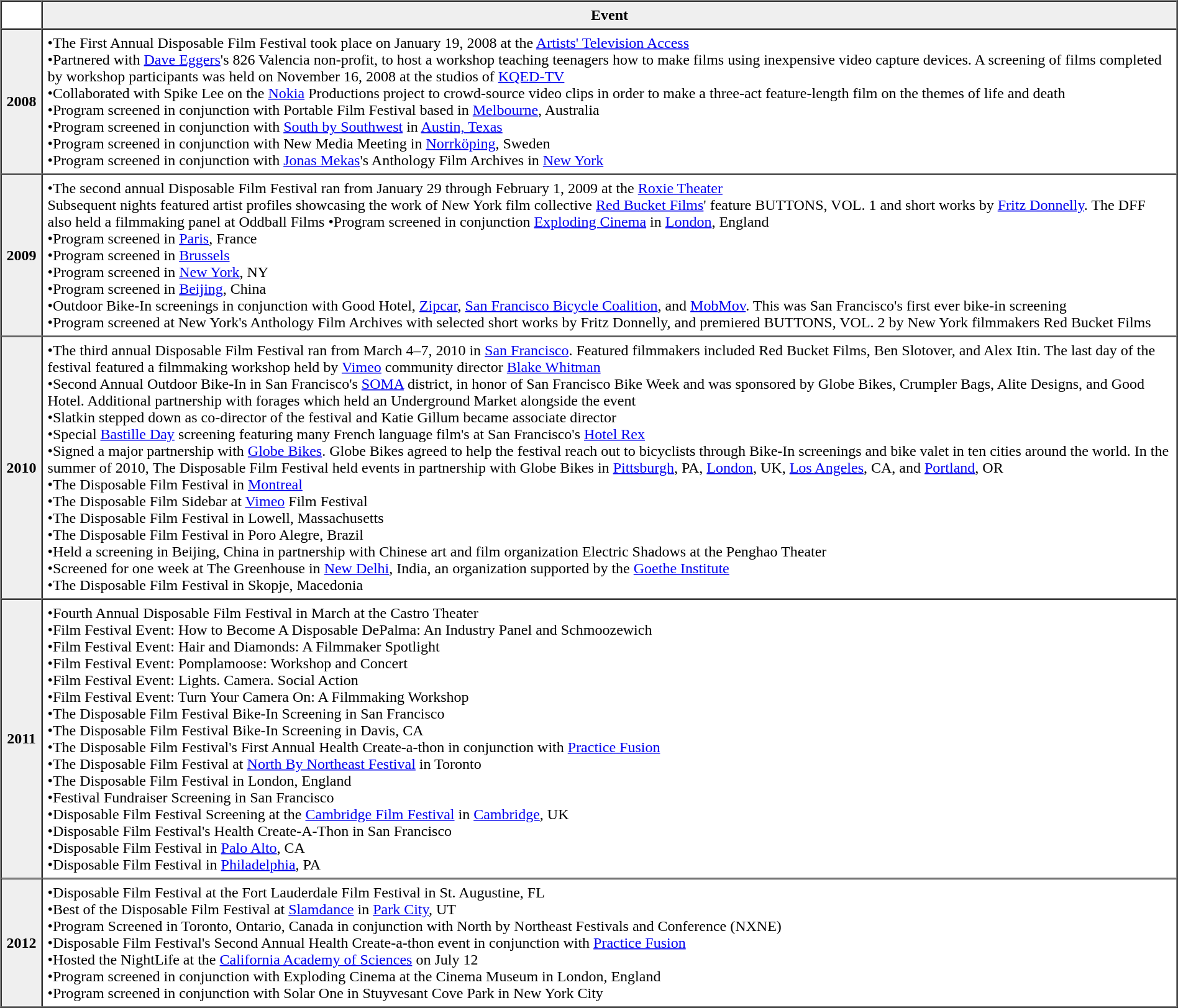<table border="1" cellpadding="5" cellspacing="0" align="center">
<tr>
<td></td>
<th scope="col" style="background:#efefef;">Event</th>
</tr>
<tr>
<th scope="row" style="background:#efefef;">2008</th>
<td>•The First Annual Disposable Film Festival took place on January 19, 2008 at the <a href='#'>Artists' Television Access</a><br>•Partnered with <a href='#'>Dave Eggers</a>'s 826 Valencia non-profit, to host a workshop teaching teenagers how to make films using inexpensive video capture devices. A screening of films completed by workshop participants was held on November 16, 2008 at the studios of <a href='#'>KQED-TV</a><br>•Collaborated with Spike Lee on the <a href='#'>Nokia</a> Productions project to crowd-source video clips in order to make a three-act feature-length film on the themes of life and death<br>•Program screened in conjunction with Portable Film Festival based in <a href='#'>Melbourne</a>, Australia<br>•Program screened in conjunction with <a href='#'>South by Southwest</a> in <a href='#'>Austin, Texas</a><br>•Program screened in conjunction with New Media Meeting in <a href='#'>Norrköping</a>, Sweden<br>•Program screened in conjunction with <a href='#'>Jonas Mekas</a>'s Anthology Film Archives in <a href='#'>New York</a></td>
</tr>
<tr>
<th scope="row" style="background:#efefef;">2009</th>
<td>•The second annual Disposable Film Festival ran from January 29 through February 1, 2009 at the <a href='#'>Roxie Theater</a><br>Subsequent nights featured artist profiles showcasing the work of New York film collective <a href='#'>Red Bucket Films</a>' feature BUTTONS, VOL. 1 and short works by <a href='#'>Fritz Donnelly</a>. The DFF also held a filmmaking panel at Oddball Films
•Program screened in conjunction <a href='#'>Exploding Cinema</a> in <a href='#'>London</a>, England<br>•Program screened in <a href='#'>Paris</a>, France<br>•Program screened in <a href='#'>Brussels</a><br>•Program screened in <a href='#'>New York</a>, NY<br>•Program screened in <a href='#'>Beijing</a>, China<br>•Outdoor Bike-In screenings in conjunction with Good Hotel, <a href='#'>Zipcar</a>, <a href='#'>San Francisco Bicycle Coalition</a>, and <a href='#'>MobMov</a>. This was San Francisco's first ever bike-in screening<br>•Program screened at New York's Anthology Film Archives with selected short works by Fritz Donnelly, and premiered BUTTONS, VOL. 2 by New York filmmakers Red Bucket Films</td>
</tr>
<tr>
<th scope="row" style="background:#efefef;">2010</th>
<td>•The third annual Disposable Film Festival ran from March 4–7, 2010 in <a href='#'>San Francisco</a>.  Featured filmmakers included Red Bucket Films, Ben Slotover, and Alex Itin. The last day of the festival featured a filmmaking workshop held by <a href='#'>Vimeo</a> community director <a href='#'>Blake Whitman</a><br>•Second Annual Outdoor Bike-In in San Francisco's <a href='#'>SOMA</a> district, in honor of San Francisco Bike Week and was sponsored by Globe Bikes, Crumpler Bags, Alite Designs, and Good Hotel. Additional partnership with forages which held an Underground Market alongside the event<br>•Slatkin stepped down as co-director of the festival and Katie Gillum became associate director<br>•Special <a href='#'>Bastille Day</a> screening featuring many French language film's at San Francisco's <a href='#'>Hotel Rex</a><br>•Signed a major partnership with <a href='#'>Globe Bikes</a>. Globe Bikes agreed to help the festival reach out to bicyclists through Bike-In screenings and bike valet in ten cities around the world. In the summer of 2010, The Disposable Film Festival held events in partnership with Globe Bikes in <a href='#'>Pittsburgh</a>, PA, <a href='#'>London</a>, UK, <a href='#'>Los Angeles</a>, CA, and <a href='#'>Portland</a>, OR<br>•The Disposable Film Festival in <a href='#'>Montreal</a><br>•The Disposable Film Sidebar at <a href='#'>Vimeo</a> Film Festival<br>•The Disposable Film Festival in Lowell, Massachusetts<br>•The Disposable Film Festival in Poro Alegre, Brazil<br>•Held a screening in Beijing, China in partnership with Chinese art and film organization Electric Shadows at the Penghao Theater<br>•Screened for one week at The Greenhouse in <a href='#'>New Delhi</a>, India, an organization supported by the <a href='#'>Goethe Institute</a><br>•The Disposable Film Festival in Skopje, Macedonia</td>
</tr>
<tr>
<th scope="row" style="background:#efefef;">2011</th>
<td>•Fourth Annual Disposable Film Festival in March at the Castro Theater<br>•Film Festival Event: How to Become A Disposable DePalma: An Industry Panel and Schmoozewich<br>•Film Festival Event: Hair and Diamonds: A Filmmaker Spotlight<br>•Film Festival Event: Pomplamoose: Workshop and Concert<br>•Film Festival Event: Lights. Camera. Social Action<br>•Film Festival Event: Turn Your Camera On: A Filmmaking Workshop<br>•The Disposable Film Festival Bike-In Screening in San Francisco<br>•The Disposable Film Festival Bike-In Screening in Davis, CA<br>•The Disposable Film Festival's First Annual Health Create-a-thon in conjunction with <a href='#'>Practice Fusion</a><br>•The Disposable Film Festival at <a href='#'>North By Northeast Festival</a> in Toronto<br>•The Disposable Film Festival in London, England<br>•Festival Fundraiser Screening in San Francisco<br>•Disposable Film Festival Screening at the <a href='#'>Cambridge Film Festival</a> in <a href='#'>Cambridge</a>, UK<br>•Disposable Film Festival's Health Create-A-Thon in San Francisco<br>•Disposable Film Festival in <a href='#'>Palo Alto</a>, CA<br>•Disposable Film Festival in <a href='#'>Philadelphia</a>, PA</td>
</tr>
<tr>
<th scope="row" style="background:#efefef;">2012</th>
<td>•Disposable Film Festival at the Fort Lauderdale Film Festival in St. Augustine, FL<br>•Best of the Disposable Film Festival at <a href='#'>Slamdance</a> in <a href='#'>Park City</a>, UT<br>•Program Screened in Toronto, Ontario, Canada in conjunction with North by Northeast Festivals and Conference (NXNE)<br>•Disposable Film Festival's Second Annual Health Create-a-thon event in conjunction with <a href='#'>Practice Fusion</a><br>•Hosted the NightLife at the <a href='#'>California Academy of Sciences</a> on July 12<br>•Program screened in conjunction with Exploding Cinema at the Cinema Museum in London, England<br>•Program screened in conjunction with Solar One in Stuyvesant Cove Park in New York City</td>
</tr>
<tr>
</tr>
</table>
